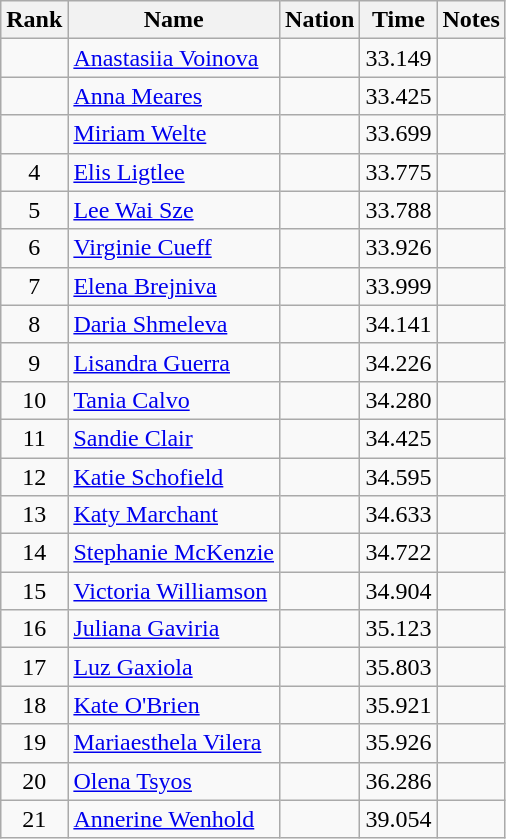<table class="wikitable sortable" style="text-align:center">
<tr>
<th>Rank</th>
<th>Name</th>
<th>Nation</th>
<th>Time</th>
<th>Notes</th>
</tr>
<tr>
<td></td>
<td align=left><a href='#'>Anastasiia Voinova</a></td>
<td align=left></td>
<td>33.149</td>
<td></td>
</tr>
<tr>
<td></td>
<td align=left><a href='#'>Anna Meares</a></td>
<td align=left></td>
<td>33.425</td>
<td></td>
</tr>
<tr>
<td></td>
<td align=left><a href='#'>Miriam Welte</a></td>
<td align=left></td>
<td>33.699</td>
<td></td>
</tr>
<tr>
<td>4</td>
<td align=left><a href='#'>Elis Ligtlee</a></td>
<td align=left></td>
<td>33.775</td>
<td></td>
</tr>
<tr>
<td>5</td>
<td align=left><a href='#'>Lee Wai Sze</a></td>
<td align=left></td>
<td>33.788</td>
<td></td>
</tr>
<tr>
<td>6</td>
<td align=left><a href='#'>Virginie Cueff</a></td>
<td align=left></td>
<td>33.926</td>
<td></td>
</tr>
<tr>
<td>7</td>
<td align=left><a href='#'>Elena Brejniva</a></td>
<td align=left></td>
<td>33.999</td>
<td></td>
</tr>
<tr>
<td>8</td>
<td align=left><a href='#'>Daria Shmeleva</a></td>
<td align=left></td>
<td>34.141</td>
<td></td>
</tr>
<tr>
<td>9</td>
<td align=left><a href='#'>Lisandra Guerra</a></td>
<td align=left></td>
<td>34.226</td>
<td></td>
</tr>
<tr>
<td>10</td>
<td align=left><a href='#'>Tania Calvo</a></td>
<td align=left></td>
<td>34.280</td>
<td></td>
</tr>
<tr>
<td>11</td>
<td align=left><a href='#'>Sandie Clair</a></td>
<td align=left></td>
<td>34.425</td>
<td></td>
</tr>
<tr>
<td>12</td>
<td align=left><a href='#'>Katie Schofield</a></td>
<td align=left></td>
<td>34.595</td>
<td></td>
</tr>
<tr>
<td>13</td>
<td align=left><a href='#'>Katy Marchant</a></td>
<td align=left></td>
<td>34.633</td>
<td></td>
</tr>
<tr>
<td>14</td>
<td align=left><a href='#'>Stephanie McKenzie</a></td>
<td align=left></td>
<td>34.722</td>
<td></td>
</tr>
<tr>
<td>15</td>
<td align=left><a href='#'>Victoria Williamson</a></td>
<td align=left></td>
<td>34.904</td>
<td></td>
</tr>
<tr>
<td>16</td>
<td align=left><a href='#'>Juliana Gaviria</a></td>
<td align=left></td>
<td>35.123</td>
<td></td>
</tr>
<tr>
<td>17</td>
<td align=left><a href='#'>Luz Gaxiola</a></td>
<td align=left></td>
<td>35.803</td>
<td></td>
</tr>
<tr>
<td>18</td>
<td align=left><a href='#'>Kate O'Brien</a></td>
<td align=left></td>
<td>35.921</td>
<td></td>
</tr>
<tr>
<td>19</td>
<td align=left><a href='#'>Mariaesthela Vilera</a></td>
<td align=left></td>
<td>35.926</td>
<td></td>
</tr>
<tr>
<td>20</td>
<td align=left><a href='#'>Olena Tsyos</a></td>
<td align=left></td>
<td>36.286</td>
<td></td>
</tr>
<tr>
<td>21</td>
<td align=left><a href='#'>Annerine Wenhold</a></td>
<td align=left></td>
<td>39.054</td>
<td></td>
</tr>
</table>
